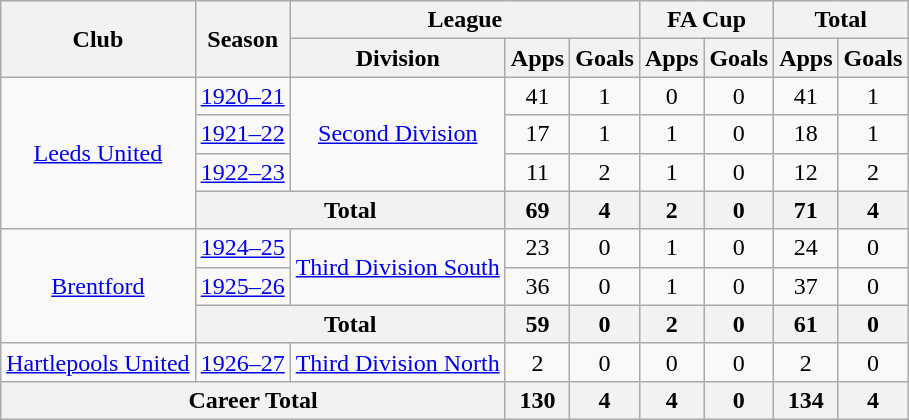<table class="wikitable" style="text-align: center;">
<tr>
<th rowspan="2">Club</th>
<th rowspan="2">Season</th>
<th colspan="3">League</th>
<th colspan="2">FA Cup</th>
<th colspan="2">Total</th>
</tr>
<tr>
<th>Division</th>
<th>Apps</th>
<th>Goals</th>
<th>Apps</th>
<th>Goals</th>
<th>Apps</th>
<th>Goals</th>
</tr>
<tr>
<td rowspan="4"><a href='#'>Leeds United</a></td>
<td><a href='#'>1920–21</a></td>
<td rowspan="3"><a href='#'>Second Division</a></td>
<td>41</td>
<td>1</td>
<td>0</td>
<td>0</td>
<td>41</td>
<td>1</td>
</tr>
<tr>
<td><a href='#'>1921–22</a></td>
<td>17</td>
<td>1</td>
<td>1</td>
<td>0</td>
<td>18</td>
<td>1</td>
</tr>
<tr>
<td><a href='#'>1922–23</a></td>
<td>11</td>
<td>2</td>
<td>1</td>
<td>0</td>
<td>12</td>
<td>2</td>
</tr>
<tr>
<th colspan="2">Total</th>
<th>69</th>
<th>4</th>
<th>2</th>
<th>0</th>
<th>71</th>
<th>4</th>
</tr>
<tr>
<td rowspan="3"><a href='#'>Brentford</a></td>
<td><a href='#'>1924–25</a></td>
<td rowspan="2"><a href='#'>Third Division South</a></td>
<td>23</td>
<td>0</td>
<td>1</td>
<td>0</td>
<td>24</td>
<td>0</td>
</tr>
<tr>
<td><a href='#'>1925–26</a></td>
<td>36</td>
<td>0</td>
<td>1</td>
<td>0</td>
<td>37</td>
<td>0</td>
</tr>
<tr>
<th colspan="2">Total</th>
<th>59</th>
<th>0</th>
<th>2</th>
<th>0</th>
<th>61</th>
<th>0</th>
</tr>
<tr>
<td><a href='#'>Hartlepools United</a></td>
<td><a href='#'>1926–27</a></td>
<td><a href='#'>Third Division North</a></td>
<td>2</td>
<td>0</td>
<td>0</td>
<td>0</td>
<td>2</td>
<td>0</td>
</tr>
<tr>
<th colspan="3">Career Total</th>
<th>130</th>
<th>4</th>
<th>4</th>
<th>0</th>
<th>134</th>
<th>4</th>
</tr>
</table>
